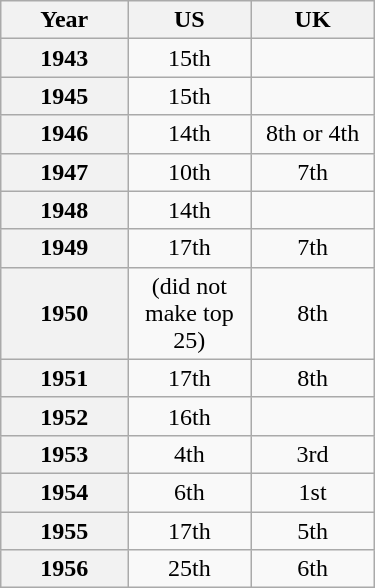<table class="wikitable sortable"  style="width:250px; text-align:center;">
<tr>
<th style="width:34%;">Year</th>
<th style="width:33%;">US</th>
<th style="width:33%;">UK</th>
</tr>
<tr>
<th scope="row">1943</th>
<td>15th</td>
<td></td>
</tr>
<tr>
<th scope="row">1945</th>
<td>15th</td>
<td></td>
</tr>
<tr>
<th scope="row">1946</th>
<td>14th</td>
<td>8th or 4th</td>
</tr>
<tr>
<th scope="row">1947</th>
<td>10th</td>
<td>7th</td>
</tr>
<tr>
<th scope="row">1948</th>
<td>14th</td>
<td></td>
</tr>
<tr>
<th scope="row">1949</th>
<td>17th</td>
<td>7th</td>
</tr>
<tr>
<th scope="row">1950</th>
<td>(did not make top 25)</td>
<td>8th</td>
</tr>
<tr>
<th scope="row">1951</th>
<td>17th</td>
<td>8th</td>
</tr>
<tr>
<th scope="row">1952</th>
<td>16th</td>
<td></td>
</tr>
<tr>
<th scope="row">1953</th>
<td>4th</td>
<td>3rd</td>
</tr>
<tr>
<th scope="row">1954</th>
<td>6th</td>
<td>1st</td>
</tr>
<tr>
<th scope="row">1955</th>
<td>17th</td>
<td>5th</td>
</tr>
<tr>
<th scope="row">1956</th>
<td>25th</td>
<td>6th</td>
</tr>
</table>
